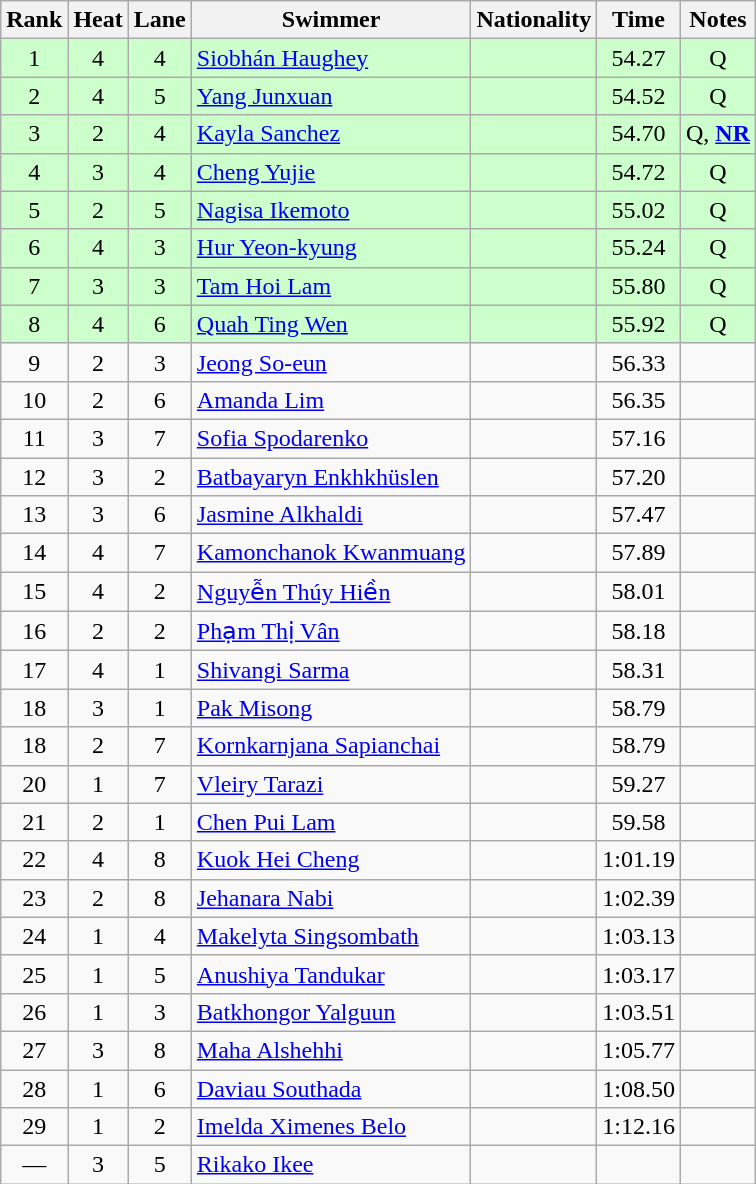<table class="wikitable sortable" style="text-align:center">
<tr>
<th>Rank</th>
<th>Heat</th>
<th>Lane</th>
<th>Swimmer</th>
<th>Nationality</th>
<th>Time</th>
<th>Notes</th>
</tr>
<tr bgcolor=#ccffcc>
<td>1</td>
<td>4</td>
<td>4</td>
<td align=left><a href='#'>Siobhán Haughey</a></td>
<td align=left></td>
<td>54.27</td>
<td>Q</td>
</tr>
<tr bgcolor=#ccffcc>
<td>2</td>
<td>4</td>
<td>5</td>
<td align=left><a href='#'>Yang Junxuan</a></td>
<td align=left></td>
<td>54.52</td>
<td>Q</td>
</tr>
<tr bgcolor=#ccffcc>
<td>3</td>
<td>2</td>
<td>4</td>
<td align=left><a href='#'>Kayla Sanchez</a></td>
<td align=left></td>
<td>54.70</td>
<td>Q, <strong><a href='#'>NR</a></strong></td>
</tr>
<tr bgcolor=#ccffcc>
<td>4</td>
<td>3</td>
<td>4</td>
<td align=left><a href='#'>Cheng Yujie</a></td>
<td align=left></td>
<td>54.72</td>
<td>Q</td>
</tr>
<tr bgcolor=#ccffcc>
<td>5</td>
<td>2</td>
<td>5</td>
<td align=left><a href='#'>Nagisa Ikemoto</a></td>
<td align=left></td>
<td>55.02</td>
<td>Q</td>
</tr>
<tr bgcolor=#ccffcc>
<td>6</td>
<td>4</td>
<td>3</td>
<td align=left><a href='#'>Hur Yeon-kyung</a></td>
<td align=left></td>
<td>55.24</td>
<td>Q</td>
</tr>
<tr bgcolor=#ccffcc>
<td>7</td>
<td>3</td>
<td>3</td>
<td align=left><a href='#'>Tam Hoi Lam</a></td>
<td align=left></td>
<td>55.80</td>
<td>Q</td>
</tr>
<tr bgcolor=#ccffcc>
<td>8</td>
<td>4</td>
<td>6</td>
<td align=left><a href='#'>Quah Ting Wen</a></td>
<td align=left></td>
<td>55.92</td>
<td>Q</td>
</tr>
<tr>
<td>9</td>
<td>2</td>
<td>3</td>
<td align=left><a href='#'>Jeong So-eun</a></td>
<td align=left></td>
<td>56.33</td>
<td></td>
</tr>
<tr>
<td>10</td>
<td>2</td>
<td>6</td>
<td align=left><a href='#'>Amanda Lim</a></td>
<td align=left></td>
<td>56.35</td>
<td></td>
</tr>
<tr>
<td>11</td>
<td>3</td>
<td>7</td>
<td align=left><a href='#'>Sofia Spodarenko</a></td>
<td align=left></td>
<td>57.16</td>
<td></td>
</tr>
<tr>
<td>12</td>
<td>3</td>
<td>2</td>
<td align=left><a href='#'>Batbayaryn Enkhkhüslen</a></td>
<td align=left></td>
<td>57.20</td>
<td></td>
</tr>
<tr>
<td>13</td>
<td>3</td>
<td>6</td>
<td align=left><a href='#'>Jasmine Alkhaldi</a></td>
<td align=left></td>
<td>57.47</td>
<td></td>
</tr>
<tr>
<td>14</td>
<td>4</td>
<td>7</td>
<td align=left><a href='#'>Kamonchanok Kwanmuang</a></td>
<td align=left></td>
<td>57.89</td>
<td></td>
</tr>
<tr>
<td>15</td>
<td>4</td>
<td>2</td>
<td align=left><a href='#'>Nguyễn Thúy Hiền</a></td>
<td align=left></td>
<td>58.01</td>
<td></td>
</tr>
<tr>
<td>16</td>
<td>2</td>
<td>2</td>
<td align=left><a href='#'>Phạm Thị Vân</a></td>
<td align=left></td>
<td>58.18</td>
<td></td>
</tr>
<tr>
<td>17</td>
<td>4</td>
<td>1</td>
<td align=left><a href='#'>Shivangi Sarma</a></td>
<td align=left></td>
<td>58.31</td>
<td></td>
</tr>
<tr>
<td>18</td>
<td>3</td>
<td>1</td>
<td align=left><a href='#'>Pak Misong</a></td>
<td align=left></td>
<td>58.79</td>
<td></td>
</tr>
<tr>
<td>18</td>
<td>2</td>
<td>7</td>
<td align=left><a href='#'>Kornkarnjana Sapianchai</a></td>
<td align=left></td>
<td>58.79</td>
<td></td>
</tr>
<tr>
<td>20</td>
<td>1</td>
<td>7</td>
<td align=left><a href='#'>Vleiry Tarazi</a></td>
<td align=left></td>
<td>59.27</td>
<td></td>
</tr>
<tr>
<td>21</td>
<td>2</td>
<td>1</td>
<td align=left><a href='#'>Chen Pui Lam</a></td>
<td align=left></td>
<td>59.58</td>
<td></td>
</tr>
<tr>
<td>22</td>
<td>4</td>
<td>8</td>
<td align=left><a href='#'>Kuok Hei Cheng</a></td>
<td align=left></td>
<td>1:01.19</td>
<td></td>
</tr>
<tr>
<td>23</td>
<td>2</td>
<td>8</td>
<td align=left><a href='#'>Jehanara Nabi</a></td>
<td align=left></td>
<td>1:02.39</td>
<td></td>
</tr>
<tr>
<td>24</td>
<td>1</td>
<td>4</td>
<td align=left><a href='#'>Makelyta Singsombath</a></td>
<td align=left></td>
<td>1:03.13</td>
<td></td>
</tr>
<tr>
<td>25</td>
<td>1</td>
<td>5</td>
<td align=left><a href='#'>Anushiya Tandukar</a></td>
<td align=left></td>
<td>1:03.17</td>
<td></td>
</tr>
<tr>
<td>26</td>
<td>1</td>
<td>3</td>
<td align=left><a href='#'>Batkhongor Yalguun</a></td>
<td align=left></td>
<td>1:03.51</td>
<td></td>
</tr>
<tr>
<td>27</td>
<td>3</td>
<td>8</td>
<td align=left><a href='#'>Maha Alshehhi</a></td>
<td align=left></td>
<td>1:05.77</td>
<td></td>
</tr>
<tr>
<td>28</td>
<td>1</td>
<td>6</td>
<td align=left><a href='#'>Daviau Southada</a></td>
<td align=left></td>
<td>1:08.50</td>
<td></td>
</tr>
<tr>
<td>29</td>
<td>1</td>
<td>2</td>
<td align=left><a href='#'>Imelda Ximenes Belo</a></td>
<td align=left></td>
<td>1:12.16</td>
<td></td>
</tr>
<tr>
<td>—</td>
<td>3</td>
<td>5</td>
<td align=left><a href='#'>Rikako Ikee</a></td>
<td align=left></td>
<td></td>
<td></td>
</tr>
</table>
